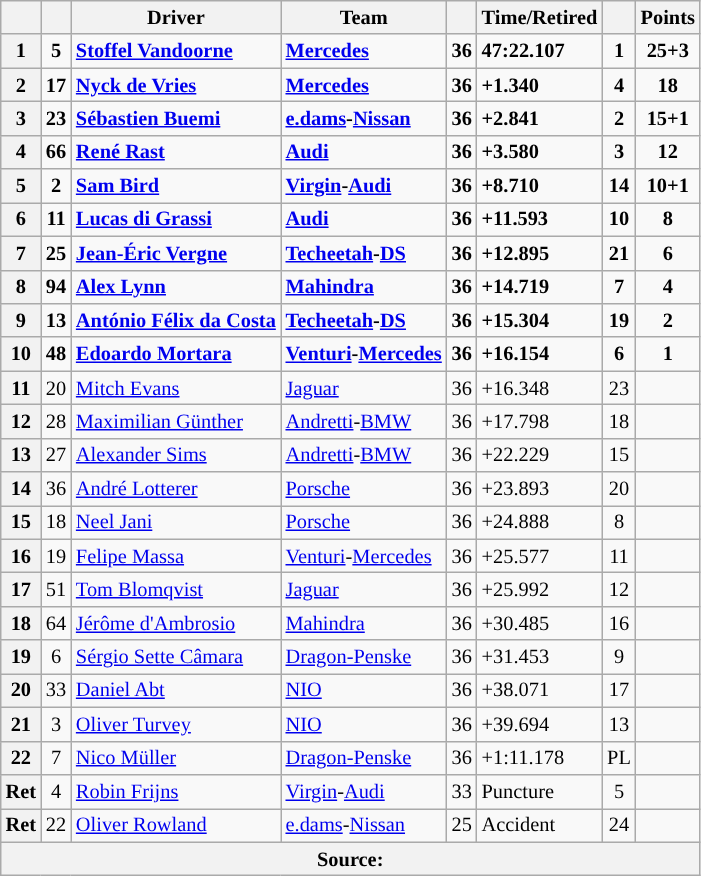<table class="wikitable" style="font-size: 85%">
<tr>
<th scope="col"></th>
<th scope="col"></th>
<th scope="col">Driver</th>
<th scope="col">Team</th>
<th scope="col"></th>
<th scope="col">Time/Retired</th>
<th scope="col"></th>
<th scope="col">Points</th>
</tr>
<tr style="font-weight:bold">
<th scope="row">1</th>
<td align="center">5</td>
<td data-sort-value="VAN"> <a href='#'>Stoffel Vandoorne</a></td>
<td><a href='#'>Mercedes</a></td>
<td>36</td>
<td>47:22.107</td>
<td align="center">1</td>
<td align="center">25+3</td>
</tr>
<tr style="font-weight:bold">
<th scope="row">2</th>
<td align="center">17</td>
<td data-sort-value="DEV"> <a href='#'>Nyck de Vries</a></td>
<td><a href='#'>Mercedes</a></td>
<td>36</td>
<td>+1.340</td>
<td align="center">4</td>
<td align="center">18</td>
</tr>
<tr style="font-weight:bold">
<th scope="row">3</th>
<td align="center">23</td>
<td data-sort-value="BUE"> <a href='#'>Sébastien Buemi</a></td>
<td><a href='#'>e.dams</a>-<a href='#'>Nissan</a></td>
<td>36</td>
<td>+2.841</td>
<td align="center">2</td>
<td align="center">15+1</td>
</tr>
<tr style="font-weight:bold">
<th scope="row">4</th>
<td align="center">66</td>
<td data-sort-value="RAS"> <a href='#'>René Rast</a></td>
<td><a href='#'>Audi</a></td>
<td>36</td>
<td>+3.580</td>
<td align="center">3</td>
<td align="center">12</td>
</tr>
<tr style="font-weight:bold">
<th scope="row">5</th>
<td align="center">2</td>
<td data-sort-value="BIR"> <a href='#'>Sam Bird</a></td>
<td><a href='#'>Virgin</a>-<a href='#'>Audi</a></td>
<td>36</td>
<td>+8.710</td>
<td align="center">14</td>
<td align="center">10+1</td>
</tr>
<tr style="font-weight:bold">
<th scope="row">6</th>
<td align="center">11</td>
<td data-sort-value="DIG"> <a href='#'>Lucas di Grassi</a></td>
<td><a href='#'>Audi</a></td>
<td>36</td>
<td>+11.593</td>
<td align="center">10</td>
<td align="center">8</td>
</tr>
<tr style="font-weight:bold">
<th scope="row">7</th>
<td align="center">25</td>
<td data-sort-value="VER"> <a href='#'>Jean-Éric Vergne</a></td>
<td><a href='#'>Techeetah</a>-<a href='#'>DS</a></td>
<td>36</td>
<td>+12.895</td>
<td align="center">21</td>
<td align="center">6</td>
</tr>
<tr style="font-weight:bold">
<th scope="row">8</th>
<td align="center">94</td>
<td data-sort-value="LYN"> <a href='#'>Alex Lynn</a></td>
<td><a href='#'>Mahindra</a></td>
<td>36</td>
<td>+14.719</td>
<td align="center">7</td>
<td align="center">4</td>
</tr>
<tr style="font-weight:bold">
<th scope="row">9</th>
<td align="center">13</td>
<td data-sort-value="COS"> <a href='#'>António Félix da Costa</a></td>
<td><a href='#'>Techeetah</a>-<a href='#'>DS</a></td>
<td>36</td>
<td>+15.304</td>
<td align="center">19</td>
<td align="center">2</td>
</tr>
<tr style="font-weight:bold">
<th scope="row">10</th>
<td align="center">48</td>
<td data-sort-value="MOR"> <a href='#'>Edoardo Mortara</a></td>
<td><a href='#'>Venturi</a>-<a href='#'>Mercedes</a></td>
<td>36</td>
<td>+16.154</td>
<td align="center">6</td>
<td align="center">1</td>
</tr>
<tr>
<th scope="row">11</th>
<td align="center">20</td>
<td data-sort-value="EVA"> <a href='#'>Mitch Evans</a></td>
<td><a href='#'>Jaguar</a></td>
<td>36</td>
<td>+16.348</td>
<td align="center">23</td>
<td></td>
</tr>
<tr>
<th scope="row">12</th>
<td align="center">28</td>
<td data-sort-value="GUN"> <a href='#'>Maximilian Günther</a></td>
<td><a href='#'>Andretti</a>-<a href='#'>BMW</a></td>
<td>36</td>
<td>+17.798</td>
<td align="center">18</td>
<td></td>
</tr>
<tr>
<th scope="row">13</th>
<td align="center">27</td>
<td data-sort-value="SIM"> <a href='#'>Alexander Sims</a></td>
<td><a href='#'>Andretti</a>-<a href='#'>BMW</a></td>
<td>36</td>
<td>+22.229</td>
<td align="center">15</td>
<td></td>
</tr>
<tr>
<th scope="row">14</th>
<td align="center">36</td>
<td data-sort-value="LOT"> <a href='#'>André Lotterer</a></td>
<td><a href='#'>Porsche</a></td>
<td>36</td>
<td>+23.893</td>
<td align="center">20</td>
<td></td>
</tr>
<tr>
<th scope="row">15</th>
<td align="center">18</td>
<td data-sort-value="JAN"> <a href='#'>Neel Jani</a></td>
<td><a href='#'>Porsche</a></td>
<td>36</td>
<td>+24.888</td>
<td align="center">8</td>
<td></td>
</tr>
<tr>
<th scope="row">16</th>
<td align="center">19</td>
<td data-sort-value="MAS"> <a href='#'>Felipe Massa</a></td>
<td><a href='#'>Venturi</a>-<a href='#'>Mercedes</a></td>
<td>36</td>
<td>+25.577</td>
<td align="center">11</td>
<td></td>
</tr>
<tr>
<th scope="row">17</th>
<td align="center">51</td>
<td data-sort-value="CAL"> <a href='#'>Tom Blomqvist</a></td>
<td><a href='#'>Jaguar</a></td>
<td>36</td>
<td>+25.992</td>
<td align="center">12</td>
<td></td>
</tr>
<tr>
<th scope="row">18</th>
<td align="center">64</td>
<td data-sort-value="DAM"> <a href='#'>Jérôme d'Ambrosio</a></td>
<td><a href='#'>Mahindra</a></td>
<td>36</td>
<td>+30.485</td>
<td align="center">16</td>
<td></td>
</tr>
<tr>
<th scope="row">19</th>
<td align="center">6</td>
<td data-sort-value="SET"> <a href='#'>Sérgio Sette Câmara</a></td>
<td><a href='#'>Dragon-Penske</a></td>
<td>36</td>
<td>+31.453</td>
<td align="center">9</td>
<td></td>
</tr>
<tr>
<th scope="row">20</th>
<td align="center">33</td>
<td data-sort-value="ABT"> <a href='#'>Daniel Abt</a></td>
<td><a href='#'>NIO</a></td>
<td>36</td>
<td>+38.071</td>
<td align="center">17</td>
<td></td>
</tr>
<tr>
<th scope="row">21</th>
<td align="center">3</td>
<td data-sort-value="TUR"> <a href='#'>Oliver Turvey</a></td>
<td><a href='#'>NIO</a></td>
<td>36</td>
<td>+39.694</td>
<td align="center">13</td>
<td></td>
</tr>
<tr>
<th scope="row">22</th>
<td align="center">7</td>
<td data-sort-value="MUL"> <a href='#'>Nico Müller</a></td>
<td><a href='#'>Dragon-Penske</a></td>
<td>36</td>
<td>+1:11.178</td>
<td align="center">PL</td>
<td></td>
</tr>
<tr>
<th scope="row">Ret</th>
<td align="center">4</td>
<td data-sort-value="FRI"> <a href='#'>Robin Frijns</a></td>
<td><a href='#'>Virgin</a>-<a href='#'>Audi</a></td>
<td>33</td>
<td>Puncture</td>
<td align="center">5</td>
<td></td>
</tr>
<tr>
<th scope="row">Ret</th>
<td align="center">22</td>
<td data-sort-value="ROW"> <a href='#'>Oliver Rowland</a></td>
<td><a href='#'>e.dams</a>-<a href='#'>Nissan</a></td>
<td>25</td>
<td>Accident</td>
<td align="center">24</td>
<td></td>
</tr>
<tr>
<th colspan=8>Source:</th>
</tr>
</table>
